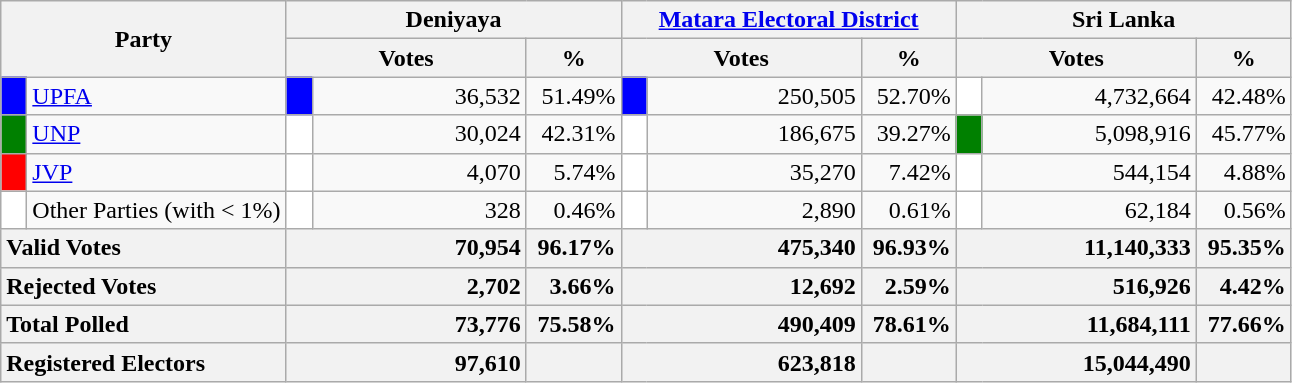<table class="wikitable">
<tr>
<th colspan="2" width="144px"rowspan="2">Party</th>
<th colspan="3" width="216px">Deniyaya</th>
<th colspan="3" width="216px"><a href='#'>Matara Electoral District</a></th>
<th colspan="3" width="216px">Sri Lanka</th>
</tr>
<tr>
<th colspan="2" width="144px">Votes</th>
<th>%</th>
<th colspan="2" width="144px">Votes</th>
<th>%</th>
<th colspan="2" width="144px">Votes</th>
<th>%</th>
</tr>
<tr>
<td style="background-color:blue;" width="10px"></td>
<td style="text-align:left;"><a href='#'>UPFA</a></td>
<td style="background-color:blue;" width="10px"></td>
<td style="text-align:right;">36,532</td>
<td style="text-align:right;">51.49%</td>
<td style="background-color:blue;" width="10px"></td>
<td style="text-align:right;">250,505</td>
<td style="text-align:right;">52.70%</td>
<td style="background-color:white;" width="10px"></td>
<td style="text-align:right;">4,732,664</td>
<td style="text-align:right;">42.48%</td>
</tr>
<tr>
<td style="background-color:green;" width="10px"></td>
<td style="text-align:left;"><a href='#'>UNP</a></td>
<td style="background-color:white;" width="10px"></td>
<td style="text-align:right;">30,024</td>
<td style="text-align:right;">42.31%</td>
<td style="background-color:white;" width="10px"></td>
<td style="text-align:right;">186,675</td>
<td style="text-align:right;">39.27%</td>
<td style="background-color:green;" width="10px"></td>
<td style="text-align:right;">5,098,916</td>
<td style="text-align:right;">45.77%</td>
</tr>
<tr>
<td style="background-color:red;" width="10px"></td>
<td style="text-align:left;"><a href='#'>JVP</a></td>
<td style="background-color:white;" width="10px"></td>
<td style="text-align:right;">4,070</td>
<td style="text-align:right;">5.74%</td>
<td style="background-color:white;" width="10px"></td>
<td style="text-align:right;">35,270</td>
<td style="text-align:right;">7.42%</td>
<td style="background-color:white;" width="10px"></td>
<td style="text-align:right;">544,154</td>
<td style="text-align:right;">4.88%</td>
</tr>
<tr>
<td style="background-color:white;" width="10px"></td>
<td style="text-align:left;">Other Parties (with < 1%)</td>
<td style="background-color:white;" width="10px"></td>
<td style="text-align:right;">328</td>
<td style="text-align:right;">0.46%</td>
<td style="background-color:white;" width="10px"></td>
<td style="text-align:right;">2,890</td>
<td style="text-align:right;">0.61%</td>
<td style="background-color:white;" width="10px"></td>
<td style="text-align:right;">62,184</td>
<td style="text-align:right;">0.56%</td>
</tr>
<tr>
<th colspan="2" width="144px"style="text-align:left;">Valid Votes</th>
<th style="text-align:right;"colspan="2" width="144px">70,954</th>
<th style="text-align:right;">96.17%</th>
<th style="text-align:right;"colspan="2" width="144px">475,340</th>
<th style="text-align:right;">96.93%</th>
<th style="text-align:right;"colspan="2" width="144px">11,140,333</th>
<th style="text-align:right;">95.35%</th>
</tr>
<tr>
<th colspan="2" width="144px"style="text-align:left;">Rejected Votes</th>
<th style="text-align:right;"colspan="2" width="144px">2,702</th>
<th style="text-align:right;">3.66%</th>
<th style="text-align:right;"colspan="2" width="144px">12,692</th>
<th style="text-align:right;">2.59%</th>
<th style="text-align:right;"colspan="2" width="144px">516,926</th>
<th style="text-align:right;">4.42%</th>
</tr>
<tr>
<th colspan="2" width="144px"style="text-align:left;">Total Polled</th>
<th style="text-align:right;"colspan="2" width="144px">73,776</th>
<th style="text-align:right;">75.58%</th>
<th style="text-align:right;"colspan="2" width="144px">490,409</th>
<th style="text-align:right;">78.61%</th>
<th style="text-align:right;"colspan="2" width="144px">11,684,111</th>
<th style="text-align:right;">77.66%</th>
</tr>
<tr>
<th colspan="2" width="144px"style="text-align:left;">Registered Electors</th>
<th style="text-align:right;"colspan="2" width="144px">97,610</th>
<th></th>
<th style="text-align:right;"colspan="2" width="144px">623,818</th>
<th></th>
<th style="text-align:right;"colspan="2" width="144px">15,044,490</th>
<th></th>
</tr>
</table>
